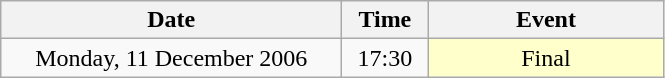<table class = "wikitable" style="text-align:center;">
<tr>
<th width=220>Date</th>
<th width=50>Time</th>
<th width=150>Event</th>
</tr>
<tr>
<td>Monday, 11 December 2006</td>
<td>17:30</td>
<td bgcolor=ffffcc>Final</td>
</tr>
</table>
